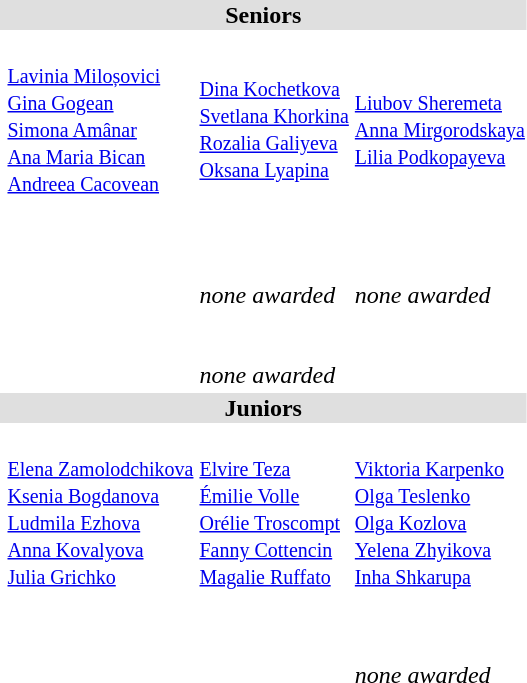<table>
<tr bgcolor="DFDFDF">
<td colspan="5" align="center"><strong>Seniors</strong></td>
</tr>
<tr>
<th scope=row style="text-align:left"><br></th>
<td><br><small><a href='#'>Lavinia Miloșovici</a><br><a href='#'>Gina Gogean</a><br><a href='#'>Simona Amânar</a><br><a href='#'>Ana Maria Bican</a><br><a href='#'>Andreea Cacovean</a></small></td>
<td><br><small><a href='#'>Dina Kochetkova</a><br><a href='#'>Svetlana Khorkina</a><br><a href='#'>Rozalia Galiyeva</a><br><a href='#'>Oksana Lyapina</a></small></td>
<td><br><small><a href='#'>Liubov Sheremeta</a><br><a href='#'>Anna Mirgorodskaya</a><br><a href='#'>Lilia Podkopayeva</a></small></td>
</tr>
<tr>
<th scope=row style="text-align:left"><br></th>
<td></td>
<td></td>
<td></td>
</tr>
<tr>
<th scope=row style="text-align:left"><br></th>
<td></td>
<td></td>
<td></td>
</tr>
<tr>
<th scope=row style="text-align:left"><br></th>
<td><br><br></td>
<td><em>none awarded</em></td>
<td><em>none awarded</em></td>
</tr>
<tr>
<th scope=row style="text-align:left"><br></th>
<td></td>
<td></td>
<td></td>
</tr>
<tr>
<th scope=row style="text-align:left"><br></th>
<td><br></td>
<td><em>none awarded</em></td>
<td><br></td>
</tr>
<tr bgcolor="DFDFDF">
<td colspan="5" align="center"><strong>Juniors</strong></td>
</tr>
<tr>
<th scope=row style="text-align:left"><br></th>
<td><br><small><a href='#'>Elena Zamolodchikova</a><br><a href='#'>Ksenia Bogdanova</a><br><a href='#'>Ludmila Ezhova</a><br><a href='#'>Anna Kovalyova</a><br><a href='#'>Julia Grichko</a></small></td>
<td><br><small><a href='#'>Elvire Teza</a><br><a href='#'>Émilie Volle</a><br><a href='#'>Orélie Troscompt</a><br><a href='#'>Fanny Cottencin</a><br><a href='#'>Magalie Ruffato</a></small></td>
<td><br><small><a href='#'>Viktoria Karpenko</a><br><a href='#'>Olga Teslenko</a><br><a href='#'>Olga Kozlova</a><br><a href='#'>Yelena Zhyikova</a><br><a href='#'>Inha Shkarupa</a></small></td>
</tr>
<tr>
<th scope=row style="text-align:left"><br></th>
<td></td>
<td></td>
<td></td>
</tr>
<tr>
<th scope=row style="text-align:left"><br></th>
<td></td>
<td></td>
<td></td>
</tr>
<tr>
<th scope=row style="text-align:left"><br></th>
<td></td>
<td><br></td>
<td><em>none awarded</em></td>
</tr>
<tr>
<th scope=row style="text-align:left"><br></th>
<td></td>
<td></td>
<td></td>
</tr>
<tr>
<th scope=row style="text-align:left"><br></th>
<td></td>
<td></td>
<td></td>
</tr>
</table>
